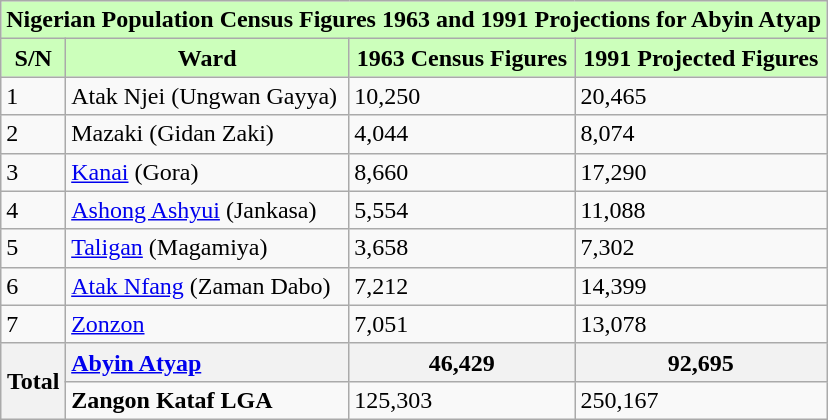<table class="wikitable">
<tr>
<th colspan="4" style="text-align:center; background:#cfb;">Nigerian Population Census Figures 1963 and 1991 Projections for Abyin Atyap</th>
</tr>
<tr>
<th style="background:#cfb;">S/N</th>
<th style="background:#cfb;">Ward</th>
<th style="background:#cfb;">1963 Census Figures</th>
<th style="background:#cfb;">1991 Projected Figures</th>
</tr>
<tr>
<td style="text-align:left;">1</td>
<td>Atak Njei (Ungwan Gayya)</td>
<td>10,250</td>
<td>20,465</td>
</tr>
<tr>
<td>2</td>
<td>Mazaki (Gidan Zaki)</td>
<td>4,044</td>
<td>8,074</td>
</tr>
<tr>
<td>3</td>
<td><a href='#'>Kanai</a> (Gora)</td>
<td>8,660</td>
<td>17,290</td>
</tr>
<tr>
<td>4</td>
<td><a href='#'>Ashong Ashyui</a> (Jankasa)</td>
<td>5,554</td>
<td>11,088</td>
</tr>
<tr>
<td>5</td>
<td><a href='#'>Taligan</a> (Magamiya)</td>
<td>3,658</td>
<td>7,302</td>
</tr>
<tr>
<td>6</td>
<td><a href='#'>Atak Nfang</a> (Zaman Dabo)</td>
<td>7,212</td>
<td>14,399</td>
</tr>
<tr>
<td>7</td>
<td><a href='#'>Zonzon</a></td>
<td>7,051</td>
<td>13,078</td>
</tr>
<tr>
<th rowspan="2"><strong>Total</strong></th>
<th style="text-align:left;"><strong><a href='#'>Abyin Atyap</a></strong></th>
<th>46,429</th>
<th>92,695</th>
</tr>
<tr>
<td><strong>Zangon Kataf LGA</strong></td>
<td>125,303</td>
<td>250,167</td>
</tr>
</table>
